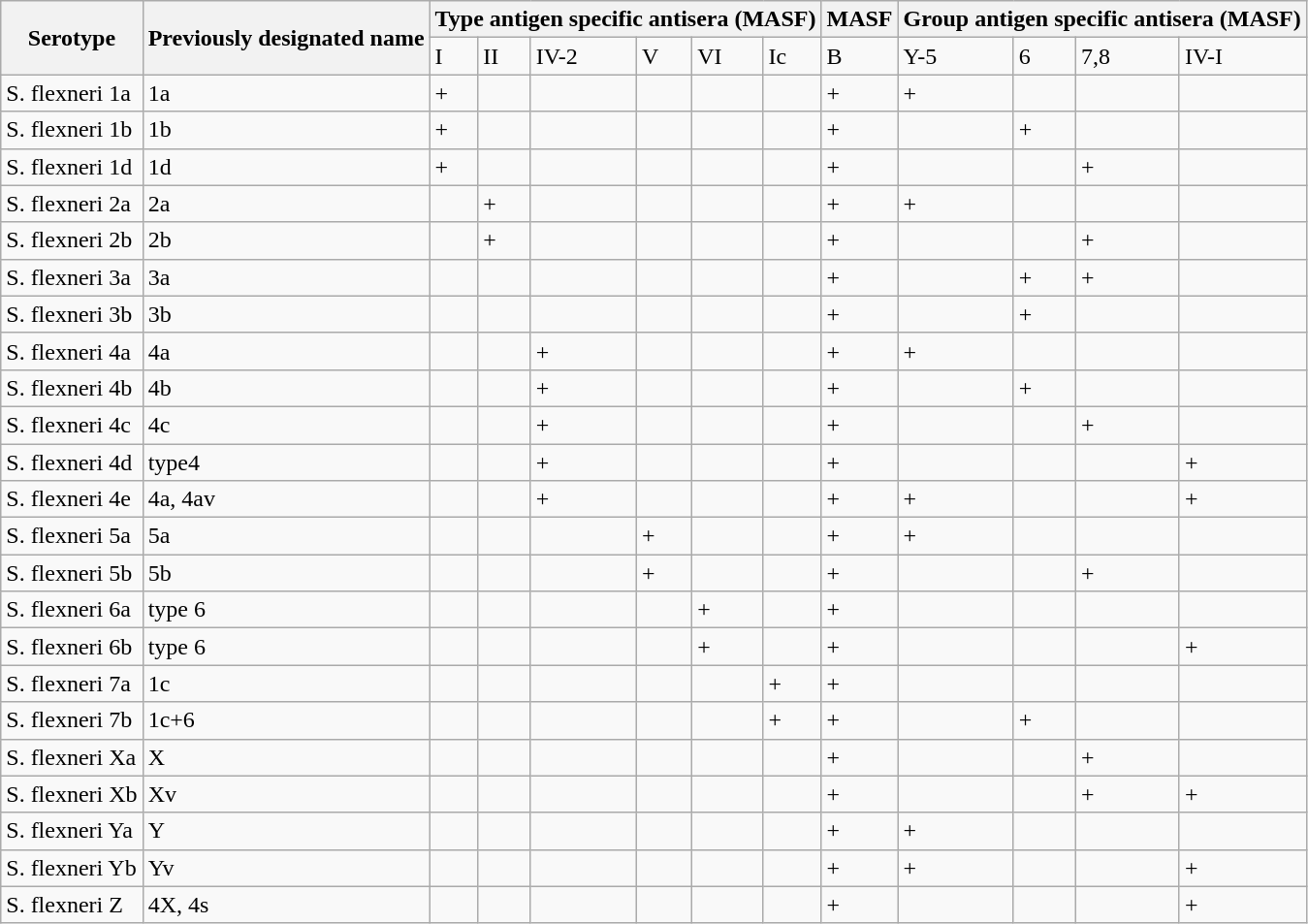<table class="wikitable" style="vertical-align:bottom;">
<tr style="font-weight:bold; text-align:center;">
<th rowspan="2">Serotype</th>
<th rowspan="2">Previously designated name</th>
<th colspan="6">Type antigen specific   antisera (MASF)</th>
<th style="text-align:left;">MASF</th>
<th colspan="4">Group antigen specific antisera (MASF)</th>
</tr>
<tr>
<td>I</td>
<td>II</td>
<td>IV-2</td>
<td>V</td>
<td>VI</td>
<td>Ic</td>
<td>B</td>
<td>Y-5</td>
<td>6</td>
<td>7,8</td>
<td>IV-I</td>
</tr>
<tr>
<td>S. flexneri 1a</td>
<td>1a</td>
<td>+</td>
<td></td>
<td></td>
<td></td>
<td></td>
<td></td>
<td>+</td>
<td>+</td>
<td></td>
<td></td>
<td></td>
</tr>
<tr>
<td>S. flexneri 1b</td>
<td>1b</td>
<td>+</td>
<td></td>
<td></td>
<td></td>
<td></td>
<td></td>
<td>+</td>
<td></td>
<td>+</td>
<td></td>
<td></td>
</tr>
<tr>
<td>S. flexneri 1d</td>
<td>1d</td>
<td>+</td>
<td></td>
<td></td>
<td></td>
<td></td>
<td></td>
<td>+</td>
<td></td>
<td></td>
<td>+</td>
<td></td>
</tr>
<tr>
<td>S. flexneri 2a</td>
<td>2a</td>
<td></td>
<td>+</td>
<td></td>
<td></td>
<td></td>
<td></td>
<td>+</td>
<td>+</td>
<td></td>
<td></td>
<td></td>
</tr>
<tr>
<td>S. flexneri 2b</td>
<td>2b</td>
<td></td>
<td>+</td>
<td></td>
<td></td>
<td></td>
<td></td>
<td>+</td>
<td></td>
<td></td>
<td>+</td>
<td></td>
</tr>
<tr>
<td>S. flexneri 3a</td>
<td>3a</td>
<td></td>
<td></td>
<td></td>
<td></td>
<td></td>
<td></td>
<td>+</td>
<td></td>
<td>+</td>
<td>+</td>
<td></td>
</tr>
<tr>
<td>S. flexneri 3b</td>
<td>3b</td>
<td></td>
<td></td>
<td></td>
<td></td>
<td></td>
<td></td>
<td>+</td>
<td></td>
<td>+</td>
<td></td>
<td></td>
</tr>
<tr>
<td>S. flexneri 4a</td>
<td>4a</td>
<td></td>
<td></td>
<td>+</td>
<td></td>
<td></td>
<td></td>
<td>+</td>
<td>+</td>
<td></td>
<td></td>
<td></td>
</tr>
<tr>
<td>S. flexneri 4b</td>
<td>4b</td>
<td></td>
<td></td>
<td>+</td>
<td></td>
<td></td>
<td></td>
<td>+</td>
<td></td>
<td>+</td>
<td></td>
<td></td>
</tr>
<tr>
<td>S. flexneri 4c</td>
<td>4c</td>
<td></td>
<td></td>
<td>+</td>
<td></td>
<td></td>
<td></td>
<td>+</td>
<td></td>
<td></td>
<td>+</td>
<td></td>
</tr>
<tr>
<td>S. flexneri 4d</td>
<td>type4</td>
<td></td>
<td></td>
<td>+</td>
<td></td>
<td></td>
<td></td>
<td>+</td>
<td></td>
<td></td>
<td></td>
<td>+</td>
</tr>
<tr>
<td>S. flexneri 4e</td>
<td>4a, 4av</td>
<td></td>
<td></td>
<td>+</td>
<td></td>
<td></td>
<td></td>
<td>+</td>
<td>+</td>
<td></td>
<td></td>
<td>+</td>
</tr>
<tr>
<td>S. flexneri 5a</td>
<td>5a</td>
<td></td>
<td></td>
<td></td>
<td>+</td>
<td></td>
<td></td>
<td>+</td>
<td>+</td>
<td></td>
<td></td>
<td></td>
</tr>
<tr>
<td>S. flexneri 5b</td>
<td>5b</td>
<td></td>
<td></td>
<td></td>
<td>+</td>
<td></td>
<td></td>
<td>+</td>
<td></td>
<td></td>
<td>+</td>
<td></td>
</tr>
<tr>
<td>S. flexneri 6a</td>
<td>type 6</td>
<td></td>
<td></td>
<td></td>
<td></td>
<td>+</td>
<td></td>
<td>+</td>
<td></td>
<td></td>
<td></td>
<td></td>
</tr>
<tr>
<td>S. flexneri 6b</td>
<td>type 6</td>
<td></td>
<td></td>
<td></td>
<td></td>
<td>+</td>
<td></td>
<td>+</td>
<td></td>
<td></td>
<td></td>
<td>+</td>
</tr>
<tr>
<td>S. flexneri 7a</td>
<td>1c</td>
<td></td>
<td></td>
<td></td>
<td></td>
<td></td>
<td>+</td>
<td>+</td>
<td></td>
<td></td>
<td></td>
<td></td>
</tr>
<tr>
<td>S. flexneri 7b</td>
<td>1c+6</td>
<td></td>
<td></td>
<td></td>
<td></td>
<td></td>
<td>+</td>
<td>+</td>
<td></td>
<td>+</td>
<td></td>
<td></td>
</tr>
<tr>
<td>S. flexneri Xa</td>
<td>X</td>
<td></td>
<td></td>
<td></td>
<td></td>
<td></td>
<td></td>
<td>+</td>
<td></td>
<td></td>
<td>+</td>
<td></td>
</tr>
<tr>
<td>S. flexneri Xb</td>
<td>Xv</td>
<td></td>
<td></td>
<td></td>
<td></td>
<td></td>
<td></td>
<td>+</td>
<td></td>
<td></td>
<td>+</td>
<td>+</td>
</tr>
<tr>
<td>S. flexneri Ya</td>
<td>Y</td>
<td></td>
<td></td>
<td></td>
<td></td>
<td></td>
<td></td>
<td>+</td>
<td>+</td>
<td></td>
<td></td>
<td></td>
</tr>
<tr>
<td>S. flexneri Yb</td>
<td>Yv</td>
<td></td>
<td></td>
<td></td>
<td></td>
<td></td>
<td></td>
<td>+</td>
<td>+</td>
<td></td>
<td></td>
<td>+</td>
</tr>
<tr>
<td>S. flexneri Z</td>
<td>4X, 4s</td>
<td></td>
<td></td>
<td></td>
<td></td>
<td></td>
<td></td>
<td>+</td>
<td></td>
<td></td>
<td></td>
<td>+</td>
</tr>
</table>
